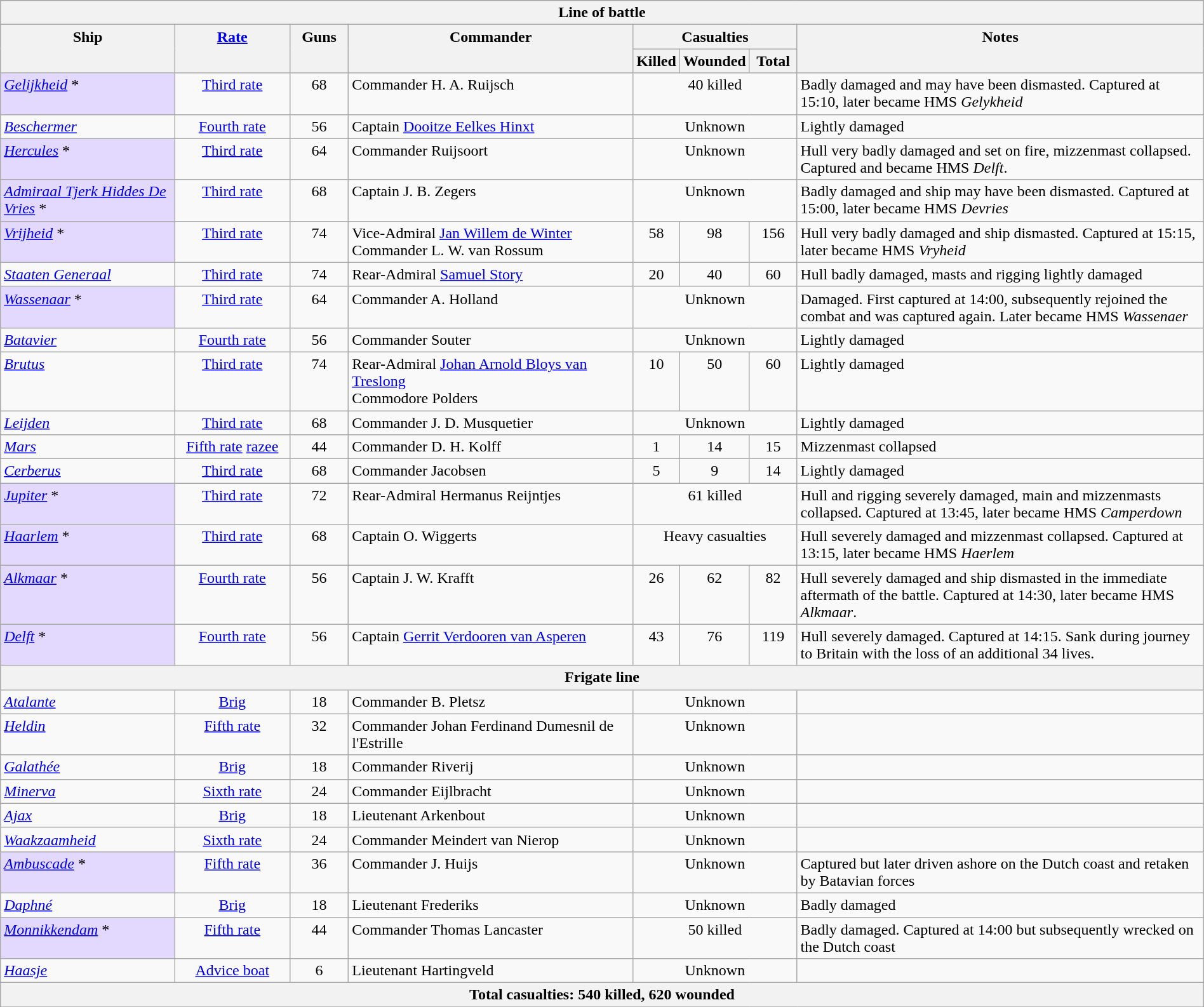<table class="wikitable" width=100%>
<tr valign="top">
</tr>
<tr valign="top">
</tr>
<tr valign="top">
<th scope="col" colspan="9" bgcolor="white">Line of battle</th>
</tr>
<tr valign="top">
<th scope="col" width=15%; align= center rowspan=2>Ship</th>
<th scope="col" width=10%; align= center rowspan=2><a href='#'>Rate</a></th>
<th scope="col" width=5%; align= center rowspan=2>Guns</th>
<th scope="col" width=25%; align= center rowspan=2>Commander</th>
<th scope="col" width=9%; align= center colspan=3>Casualties</th>
<th scope="col" width=36%; align= center rowspan=2>Notes</th>
</tr>
<tr valign="top">
<th scope="col" width=2%; align= center>Killed</th>
<th scope="col" width=3%; align= center>Wounded</th>
<th scope="col" width=4%; align= center>Total</th>
</tr>
<tr valign="top"|- valign="top">
<td scope="row" bgcolor="#e3d9ff" align= left><em><a href='#'>Gelijkheid</a></em> *</td>
<td align= center><a href='#'>Third rate</a></td>
<td align= center>68</td>
<td align= left>Commander H. A. Ruijsch</td>
<td colspan=3 align= center>40 killed</td>
<td align= left>Badly damaged and may have been dismasted. Captured at 15:10, later became HMS <em>Gelykheid</em></td>
</tr>
<tr valign="top">
<td scope="row" align= left><em><a href='#'>Beschermer</a></em></td>
<td align= center><a href='#'>Fourth rate</a></td>
<td align= center>56</td>
<td align= left>Captain <a href='#'>Dooitze Eelkes Hinxt</a> </td>
<td colspan=3 align= center>Unknown</td>
<td align= left>Lightly damaged</td>
</tr>
<tr valign="top">
<td scope="row" bgcolor="#e3d9ff" align= left><em><a href='#'>Hercules</a></em> *</td>
<td align= center><a href='#'>Third rate</a></td>
<td align= center>64</td>
<td align= left>Commander Ruijsoort</td>
<td colspan=3 align= center>Unknown</td>
<td align= left>Hull very badly damaged and set on fire, mizzenmast collapsed. Captured and became HMS <em>Delft</em>.</td>
</tr>
<tr valign="top">
<td scope="row" bgcolor="#e3d9ff" align= left><em><a href='#'>Admiraal Tjerk Hiddes De Vries</a></em> *</td>
<td align= center><a href='#'>Third rate</a></td>
<td align= center>68</td>
<td align= left>Captain J. B. Zegers</td>
<td colspan=3 align= center>Unknown</td>
<td align= left>Badly damaged and ship may have been dismasted. Captured at 15:00, later became HMS <em>Devries</em></td>
</tr>
<tr valign="top">
<td scope="row" bgcolor="#e3d9ff" align= left><em><a href='#'>Vrijheid</a></em> *</td>
<td align= center><a href='#'>Third rate</a></td>
<td align= center>74</td>
<td align= left>Vice-Admiral <a href='#'>Jan Willem de Winter</a><br>Commander L. W. van Rossum </td>
<td align= center>58</td>
<td align= center>98</td>
<td align= center>156</td>
<td align= left>Hull very badly damaged and ship dismasted. Captured at 15:15, later became HMS <em>Vryheid</em></td>
</tr>
<tr valign="top">
<td scope="row" align= left><em><a href='#'>Staaten Generaal</a></em></td>
<td align= center><a href='#'>Third rate</a></td>
<td align= center>74</td>
<td align= left>Rear-Admiral <a href='#'>Samuel Story</a></td>
<td align= center>20</td>
<td align= center>40</td>
<td align= center>60</td>
<td align= left>Hull badly damaged, masts and rigging lightly damaged</td>
</tr>
<tr valign="top">
<td scope="row" bgcolor="#e3d9ff" align= left><em><a href='#'>Wassenaar</a></em> *</td>
<td align= center><a href='#'>Third rate</a></td>
<td align= center>64</td>
<td align= left>Commander A. Holland </td>
<td colspan=3 align= center>Unknown</td>
<td align= left>Damaged. First captured at 14:00, subsequently rejoined the combat and was captured again. Later became HMS <em>Wassenaer</em></td>
</tr>
<tr valign="top">
<td scope="row" align= left><em><a href='#'>Batavier</a></em></td>
<td align= center><a href='#'>Fourth rate</a></td>
<td align= center>56</td>
<td align= left>Commander Souter</td>
<td colspan=3 align= center>Unknown</td>
<td align= left>Lightly damaged</td>
</tr>
<tr valign="top">
<td scope="row" align= left><em><a href='#'>Brutus</a></em></td>
<td align= center><a href='#'>Third rate</a></td>
<td align= center>74</td>
<td align= left>Rear-Admiral <a href='#'>Johan Arnold Bloys van Treslong</a><br>Commodore Polders</td>
<td align= center>10</td>
<td align= center>50</td>
<td align= center>60</td>
<td align= left>Lightly damaged</td>
</tr>
<tr valign="top">
<td scope="row" align= left><em><a href='#'>Leijden</a></em></td>
<td align= center><a href='#'>Third rate</a></td>
<td align= center>68</td>
<td align= left>Commander J. D. Musquetier</td>
<td colspan=3 align= center>Unknown</td>
<td align= left>Lightly damaged</td>
</tr>
<tr valign="top">
<td scope="row" align= left><em><a href='#'>Mars</a></em></td>
<td align= center><a href='#'>Fifth rate</a> <a href='#'>razee</a></td>
<td align= center>44</td>
<td align= left>Commander D. H. Kolff</td>
<td align= center>1</td>
<td align= center>14</td>
<td align= center>15</td>
<td align= left>Mizzenmast collapsed</td>
</tr>
<tr valign="top">
<td scope="row" align= left><em><a href='#'>Cerberus</a></em></td>
<td align= center><a href='#'>Third rate</a></td>
<td align= center>68</td>
<td align= left>Commander Jacobsen</td>
<td align= center>5</td>
<td align= center>9</td>
<td align= center>14</td>
<td align= left>Lightly damaged</td>
</tr>
<tr valign="top">
<td scope="row" bgcolor="#e3d9ff" align= left><em><a href='#'>Jupiter</a></em> *</td>
<td align= center><a href='#'>Third rate</a></td>
<td align= center>72</td>
<td align= left>Rear-Admiral Hermanus Reijntjes </td>
<td colspan=3 align= center>61 killed</td>
<td align= left>Hull and rigging severely damaged, main and mizzenmasts collapsed. Captured at 13:45, later became HMS <em>Camperdown</em></td>
</tr>
<tr valign="top">
<td scope="row" bgcolor="#e3d9ff" align= left><em><a href='#'>Haarlem</a></em> *</td>
<td align= center><a href='#'>Third rate</a></td>
<td align= center>68</td>
<td align= left>Captain O. Wiggerts</td>
<td colspan=3 align= center>Heavy casualties</td>
<td align= left>Hull severely damaged and mizzenmast collapsed. Captured at 13:15, later became HMS <em>Haerlem</em></td>
</tr>
<tr valign="top">
<td scope="row" bgcolor="#e3d9ff" align= left><em><a href='#'>Alkmaar</a></em> *</td>
<td align= center><a href='#'>Fourth rate</a></td>
<td align= center>56</td>
<td align= left>Captain J. W. Krafft</td>
<td align= center>26</td>
<td align= center>62</td>
<td align= center>82</td>
<td align= left>Hull severely damaged and ship dismasted in the immediate aftermath of the battle. Captured at 14:30, later became HMS <em>Alkmaar</em>.</td>
</tr>
<tr valign="top">
<td scope="row" bgcolor="#e3d9ff" align= left><em><a href='#'>Delft</a></em> *</td>
<td align= center><a href='#'>Fourth rate</a></td>
<td align= center>56</td>
<td align= left>Captain <a href='#'>Gerrit Verdooren van Asperen</a></td>
<td align= center>43</td>
<td align= center>76</td>
<td align= center>119</td>
<td align= left>Hull severely damaged. Captured at 14:15. Sank during journey to Britain with the loss of an additional 34 lives.</td>
</tr>
<tr valign="top">
<th scope="col" colspan="9" bgcolor="white">Frigate line</th>
</tr>
<tr valign="top">
<td scope="row" align= left><em><a href='#'>Atalante</a></em></td>
<td align= center><a href='#'>Brig</a></td>
<td align= center>18</td>
<td align= left>Commander B. Pletsz</td>
<td colspan=3 align= center>Unknown</td>
<td align= left></td>
</tr>
<tr valign="top">
<td scope="row" align= left><em><a href='#'>Heldin</a></em></td>
<td align= center><a href='#'>Fifth rate</a></td>
<td align= center>32</td>
<td align= left>Commander Johan Ferdinand Dumesnil de l'Estrille</td>
<td colspan=3 align= center>Unknown</td>
<td align= left></td>
</tr>
<tr valign="top">
<td scope="row" align= left><em><a href='#'>Galathée</a></em></td>
<td align= center><a href='#'>Brig</a></td>
<td align= center>18</td>
<td align= left>Commander Riverij</td>
<td colspan=3 align= center>Unknown</td>
<td align= left></td>
</tr>
<tr valign="top">
<td scope="row" align= left><em><a href='#'>Minerva</a></em></td>
<td align= center><a href='#'>Sixth rate</a></td>
<td align= center>24</td>
<td align= left>Commander Eijlbracht</td>
<td colspan=3 align= center>Unknown</td>
<td align= left></td>
</tr>
<tr valign="top">
<td scope="row" align= left><em><a href='#'>Ajax</a></em></td>
<td align= center><a href='#'>Brig</a></td>
<td align= center>18</td>
<td align= left>Lieutenant Arkenbout</td>
<td colspan=3 align= center>Unknown</td>
<td align= left></td>
</tr>
<tr valign="top">
<td scope="row" align= left><em><a href='#'>Waakzaamheid</a></em></td>
<td align= center><a href='#'>Sixth rate</a></td>
<td align= center>24</td>
<td align= left>Commander Meindert van Nierop</td>
<td colspan=3 align= center>Unknown</td>
<td align= left></td>
</tr>
<tr valign="top">
<td scope="row" bgcolor="#e3d9ff" align= left><em><a href='#'>Ambuscade</a></em> *</td>
<td align= center><a href='#'>Fifth rate</a></td>
<td align= center>36</td>
<td align= left>Commander J. Huijs</td>
<td colspan=3 align= center>Unknown</td>
<td align= left>Captured but later driven ashore on the Dutch coast and retaken by Batavian forces</td>
</tr>
<tr valign="top">
<td scope="row" align= left><em><a href='#'>Daphné</a></em></td>
<td align= center><a href='#'>Brig</a></td>
<td align= center>18</td>
<td align= left>Lieutenant Frederiks</td>
<td colspan=3 align= center>Unknown</td>
<td align= left>Badly damaged</td>
</tr>
<tr valign="top">
<td scope="row" bgcolor="#e3d9ff" align= left><em><a href='#'>Monnikkendam</a></em> *</td>
<td align= center><a href='#'>Fifth rate</a></td>
<td align= center>44</td>
<td align= left>Commander Thomas Lancaster</td>
<td colspan=3 align= center>50 killed</td>
<td align= left>Badly damaged. Captured at 14:00 but subsequently wrecked on the Dutch coast</td>
</tr>
<tr valign="top">
<td scope="row" align= left><em><a href='#'>Haasje</a></em></td>
<td align= center><a href='#'>Advice boat</a></td>
<td align= center>6</td>
<td align= left>Lieutenant Hartingveld</td>
<td colspan=3 align= center>Unknown</td>
<td align= left></td>
</tr>
<tr valign="top">
<th scope="col" colspan="9" bgcolor="white">Total casualties: 540 killed, 620 wounded</th>
</tr>
<tr>
</tr>
</table>
